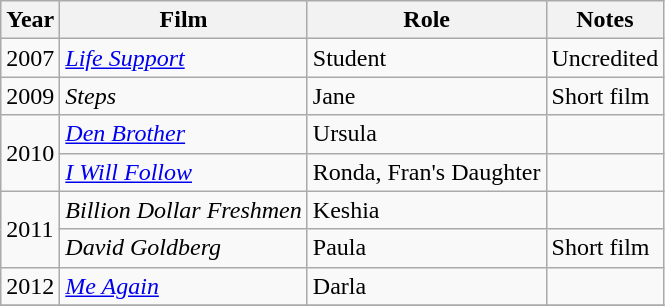<table class="wikitable">
<tr>
<th>Year</th>
<th>Film</th>
<th>Role</th>
<th>Notes</th>
</tr>
<tr>
<td>2007</td>
<td><em><a href='#'>Life Support</a></em></td>
<td>Student</td>
<td>Uncredited</td>
</tr>
<tr>
<td>2009</td>
<td><em>Steps</em></td>
<td>Jane</td>
<td>Short film</td>
</tr>
<tr>
<td rowspan=2>2010</td>
<td><em><a href='#'>Den Brother</a></em></td>
<td>Ursula</td>
<td></td>
</tr>
<tr>
<td><em><a href='#'>I Will Follow</a></em></td>
<td>Ronda, Fran's Daughter</td>
<td></td>
</tr>
<tr>
<td rowspan=2>2011</td>
<td><em>Billion Dollar Freshmen</em></td>
<td>Keshia</td>
<td></td>
</tr>
<tr>
<td><em>David Goldberg</em></td>
<td>Paula</td>
<td>Short film</td>
</tr>
<tr>
<td>2012</td>
<td><em><a href='#'>Me Again</a></em></td>
<td>Darla</td>
<td></td>
</tr>
<tr>
</tr>
</table>
